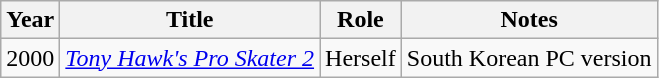<table class="wikitable sortable">
<tr>
<th>Year</th>
<th>Title</th>
<th>Role</th>
<th>Notes</th>
</tr>
<tr>
<td>2000</td>
<td><em><a href='#'>Tony Hawk's Pro Skater 2</a></em></td>
<td>Herself</td>
<td>South Korean PC version</td>
</tr>
</table>
